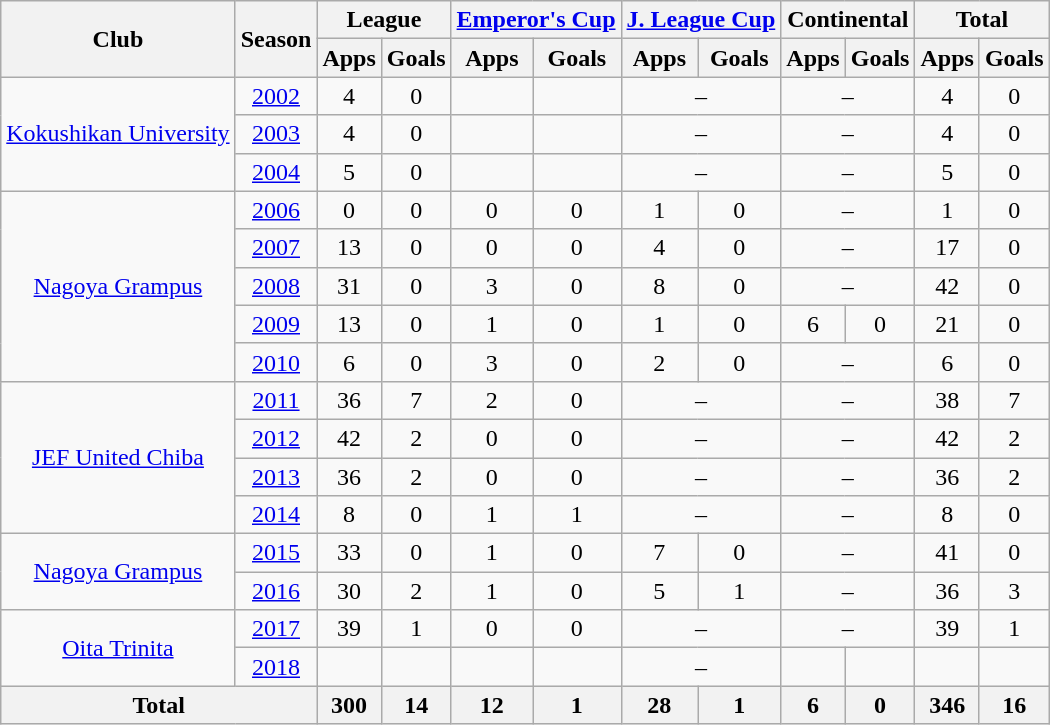<table class="wikitable" style="text-align:center;">
<tr>
<th rowspan=2>Club</th>
<th rowspan=2>Season</th>
<th colspan=2>League</th>
<th colspan=2><a href='#'>Emperor's Cup</a></th>
<th colspan=2><a href='#'>J. League Cup</a></th>
<th colspan=2>Continental</th>
<th colspan=2>Total</th>
</tr>
<tr>
<th>Apps</th>
<th>Goals</th>
<th>Apps</th>
<th>Goals</th>
<th>Apps</th>
<th>Goals</th>
<th>Apps</th>
<th>Goals</th>
<th>Apps</th>
<th>Goals</th>
</tr>
<tr>
<td rowspan="3"><a href='#'>Kokushikan University</a></td>
<td><a href='#'>2002</a></td>
<td>4</td>
<td>0</td>
<td></td>
<td></td>
<td colspan="2">–</td>
<td colspan="2">–</td>
<td>4</td>
<td>0</td>
</tr>
<tr>
<td><a href='#'>2003</a></td>
<td>4</td>
<td>0</td>
<td></td>
<td></td>
<td colspan="2">–</td>
<td colspan="2">–</td>
<td>4</td>
<td>0</td>
</tr>
<tr>
<td><a href='#'>2004</a></td>
<td>5</td>
<td>0</td>
<td></td>
<td></td>
<td colspan="2">–</td>
<td colspan="2">–</td>
<td>5</td>
<td>0</td>
</tr>
<tr>
<td rowspan="5"><a href='#'>Nagoya Grampus</a></td>
<td><a href='#'>2006</a></td>
<td>0</td>
<td>0</td>
<td>0</td>
<td>0</td>
<td>1</td>
<td>0</td>
<td colspan="2">–</td>
<td>1</td>
<td>0</td>
</tr>
<tr>
<td><a href='#'>2007</a></td>
<td>13</td>
<td>0</td>
<td>0</td>
<td>0</td>
<td>4</td>
<td>0</td>
<td colspan="2">–</td>
<td>17</td>
<td>0</td>
</tr>
<tr>
<td><a href='#'>2008</a></td>
<td>31</td>
<td>0</td>
<td>3</td>
<td>0</td>
<td>8</td>
<td>0</td>
<td colspan="2">–</td>
<td>42</td>
<td>0</td>
</tr>
<tr>
<td><a href='#'>2009</a></td>
<td>13</td>
<td>0</td>
<td>1</td>
<td>0</td>
<td>1</td>
<td>0</td>
<td>6</td>
<td>0</td>
<td>21</td>
<td>0</td>
</tr>
<tr>
<td><a href='#'>2010</a></td>
<td>6</td>
<td>0</td>
<td>3</td>
<td>0</td>
<td>2</td>
<td>0</td>
<td colspan="2">–</td>
<td>6</td>
<td>0</td>
</tr>
<tr>
<td rowspan="4"><a href='#'>JEF United Chiba</a></td>
<td><a href='#'>2011</a></td>
<td>36</td>
<td>7</td>
<td>2</td>
<td>0</td>
<td colspan="2">–</td>
<td colspan="2">–</td>
<td>38</td>
<td>7</td>
</tr>
<tr>
<td><a href='#'>2012</a></td>
<td>42</td>
<td>2</td>
<td>0</td>
<td>0</td>
<td colspan="2">–</td>
<td colspan="2">–</td>
<td>42</td>
<td>2</td>
</tr>
<tr>
<td><a href='#'>2013</a></td>
<td>36</td>
<td>2</td>
<td>0</td>
<td>0</td>
<td colspan="2">–</td>
<td colspan="2">–</td>
<td>36</td>
<td>2</td>
</tr>
<tr>
<td><a href='#'>2014</a></td>
<td>8</td>
<td>0</td>
<td>1</td>
<td>1</td>
<td colspan="2">–</td>
<td colspan="2">–</td>
<td>8</td>
<td>0</td>
</tr>
<tr>
<td rowspan="2"><a href='#'>Nagoya Grampus</a></td>
<td><a href='#'>2015</a></td>
<td>33</td>
<td>0</td>
<td>1</td>
<td>0</td>
<td>7</td>
<td>0</td>
<td colspan="2">–</td>
<td>41</td>
<td>0</td>
</tr>
<tr>
<td><a href='#'>2016</a></td>
<td>30</td>
<td>2</td>
<td>1</td>
<td>0</td>
<td>5</td>
<td>1</td>
<td colspan="2">–</td>
<td>36</td>
<td>3</td>
</tr>
<tr>
<td rowspan="2"><a href='#'>Oita Trinita</a></td>
<td><a href='#'>2017</a></td>
<td>39</td>
<td>1</td>
<td>0</td>
<td>0</td>
<td colspan="2">–</td>
<td colspan="2">–</td>
<td>39</td>
<td>1</td>
</tr>
<tr>
<td><a href='#'>2018</a></td>
<td></td>
<td></td>
<td></td>
<td></td>
<td colspan="2">–</td>
<td></td>
<td></td>
<td></td>
<td></td>
</tr>
<tr>
<th colspan=2>Total</th>
<th>300</th>
<th>14</th>
<th>12</th>
<th>1</th>
<th>28</th>
<th>1</th>
<th>6</th>
<th>0</th>
<th>346</th>
<th>16</th>
</tr>
</table>
